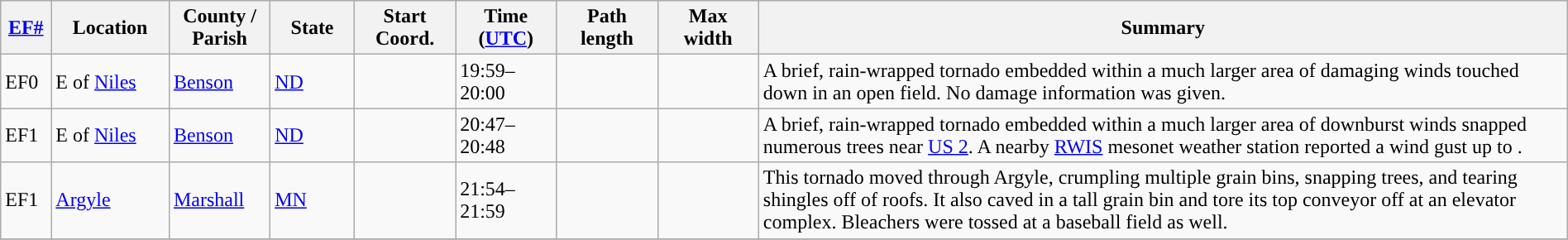<table class="wikitable sortable" style="width:100%;">
<tr>
<th scope="col"  style="width:3%; text-align:center;"><a href='#'>EF#</a></th>
<th scope="col"  style="width:7%; text-align:center;" class="unsortable">Location</th>
<th scope="col"  style="width:6%; text-align:center;" class="unsortable">County / Parish</th>
<th scope="col"  style="width:5%; text-align:center;">State</th>
<th scope="col"  style="width:6%; text-align:center;">Start Coord.</th>
<th scope="col"  style="width:6%; text-align:center;">Time (<a href='#'>UTC</a>)</th>
<th scope="col"  style="width:6%; text-align:center;">Path length</th>
<th scope="col"  style="width:6%; text-align:center;">Max width</th>
<th scope="col" class="unsortable" style="width:48%; text-align:center;">Summary</th>
</tr>
<tr>
<td>EF0</td>
<td>E of <a href='#'>Niles</a></td>
<td><a href='#'>Benson</a></td>
<td><a href='#'>ND</a></td>
<td></td>
<td>19:59–20:00</td>
<td></td>
<td></td>
<td>A brief, rain-wrapped tornado embedded within a much larger area of damaging winds touched down in an open field. No damage information was given.</td>
</tr>
<tr>
<td>EF1</td>
<td>E of <a href='#'>Niles</a></td>
<td><a href='#'>Benson</a></td>
<td><a href='#'>ND</a></td>
<td></td>
<td>20:47–20:48</td>
<td></td>
<td></td>
<td>A brief, rain-wrapped tornado embedded within a much larger area of downburst winds snapped numerous trees near <a href='#'>US 2</a>. A nearby <a href='#'>RWIS</a> mesonet weather station reported a wind gust up to .</td>
</tr>
<tr>
<td>EF1</td>
<td><a href='#'>Argyle</a></td>
<td><a href='#'>Marshall</a></td>
<td><a href='#'>MN</a></td>
<td></td>
<td>21:54–21:59</td>
<td></td>
<td></td>
<td>This tornado moved through Argyle, crumpling multiple grain bins, snapping trees, and tearing shingles off of roofs. It also caved in a tall grain bin and tore its top conveyor off at an elevator complex. Bleachers were tossed at a baseball field as well.</td>
</tr>
<tr>
</tr>
</table>
